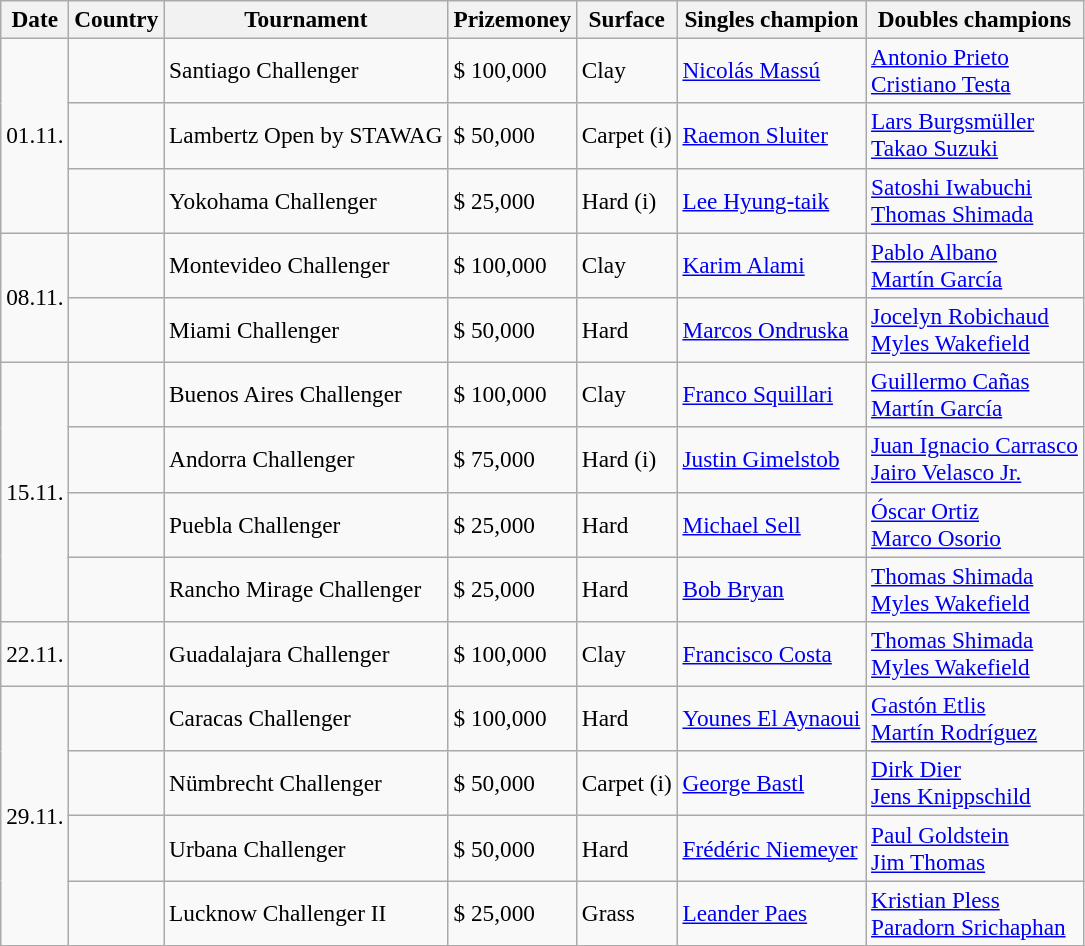<table class="sortable wikitable" style=font-size:97%>
<tr>
<th>Date</th>
<th>Country</th>
<th>Tournament</th>
<th>Prizemoney</th>
<th>Surface</th>
<th>Singles champion</th>
<th>Doubles champions</th>
</tr>
<tr>
<td rowspan="3">01.11.</td>
<td></td>
<td>Santiago Challenger</td>
<td>$ 100,000</td>
<td>Clay</td>
<td> <a href='#'>Nicolás Massú</a></td>
<td> <a href='#'>Antonio Prieto</a><br> <a href='#'>Cristiano Testa</a></td>
</tr>
<tr>
<td></td>
<td>Lambertz Open by STAWAG</td>
<td>$ 50,000</td>
<td>Carpet (i)</td>
<td> <a href='#'>Raemon Sluiter</a></td>
<td> <a href='#'>Lars Burgsmüller</a><br> <a href='#'>Takao Suzuki</a></td>
</tr>
<tr>
<td></td>
<td>Yokohama Challenger</td>
<td>$ 25,000</td>
<td>Hard (i)</td>
<td> <a href='#'>Lee Hyung-taik</a></td>
<td> <a href='#'>Satoshi Iwabuchi</a><br> <a href='#'>Thomas Shimada</a></td>
</tr>
<tr>
<td rowspan="2">08.11.</td>
<td></td>
<td>Montevideo Challenger</td>
<td>$ 100,000</td>
<td>Clay</td>
<td> <a href='#'>Karim Alami</a></td>
<td> <a href='#'>Pablo Albano</a><br> <a href='#'>Martín García</a></td>
</tr>
<tr>
<td></td>
<td>Miami Challenger</td>
<td>$ 50,000</td>
<td>Hard</td>
<td> <a href='#'>Marcos Ondruska</a></td>
<td> <a href='#'>Jocelyn Robichaud</a><br> <a href='#'>Myles Wakefield</a></td>
</tr>
<tr>
<td rowspan="4">15.11.</td>
<td></td>
<td>Buenos Aires Challenger</td>
<td>$ 100,000</td>
<td>Clay</td>
<td> <a href='#'>Franco Squillari</a></td>
<td> <a href='#'>Guillermo Cañas</a><br> <a href='#'>Martín García</a></td>
</tr>
<tr>
<td></td>
<td>Andorra Challenger</td>
<td>$ 75,000</td>
<td>Hard (i)</td>
<td> <a href='#'>Justin Gimelstob</a></td>
<td> <a href='#'>Juan Ignacio Carrasco</a><br> <a href='#'>Jairo Velasco Jr.</a></td>
</tr>
<tr>
<td></td>
<td>Puebla Challenger</td>
<td>$ 25,000</td>
<td>Hard</td>
<td> <a href='#'>Michael Sell</a></td>
<td> <a href='#'>Óscar Ortiz</a><br> <a href='#'>Marco Osorio</a></td>
</tr>
<tr>
<td></td>
<td>Rancho Mirage Challenger</td>
<td>$ 25,000</td>
<td>Hard</td>
<td> <a href='#'>Bob Bryan</a></td>
<td> <a href='#'>Thomas Shimada</a><br> <a href='#'>Myles Wakefield</a></td>
</tr>
<tr>
<td>22.11.</td>
<td></td>
<td>Guadalajara Challenger</td>
<td>$ 100,000</td>
<td>Clay</td>
<td> <a href='#'>Francisco Costa</a></td>
<td> <a href='#'>Thomas Shimada</a><br> <a href='#'>Myles Wakefield</a></td>
</tr>
<tr>
<td rowspan="4">29.11.</td>
<td></td>
<td>Caracas Challenger</td>
<td>$ 100,000</td>
<td>Hard</td>
<td> <a href='#'>Younes El Aynaoui</a></td>
<td> <a href='#'>Gastón Etlis</a><br> <a href='#'>Martín Rodríguez</a></td>
</tr>
<tr>
<td></td>
<td>Nümbrecht Challenger</td>
<td>$ 50,000</td>
<td>Carpet (i)</td>
<td> <a href='#'>George Bastl</a></td>
<td> <a href='#'>Dirk Dier</a><br> <a href='#'>Jens Knippschild</a></td>
</tr>
<tr>
<td></td>
<td>Urbana Challenger</td>
<td>$ 50,000</td>
<td>Hard</td>
<td> <a href='#'>Frédéric Niemeyer</a></td>
<td> <a href='#'>Paul Goldstein</a><br> <a href='#'>Jim Thomas</a></td>
</tr>
<tr>
<td></td>
<td>Lucknow Challenger II</td>
<td>$ 25,000</td>
<td>Grass</td>
<td> <a href='#'>Leander Paes</a></td>
<td> <a href='#'>Kristian Pless</a><br> <a href='#'>Paradorn Srichaphan</a></td>
</tr>
</table>
